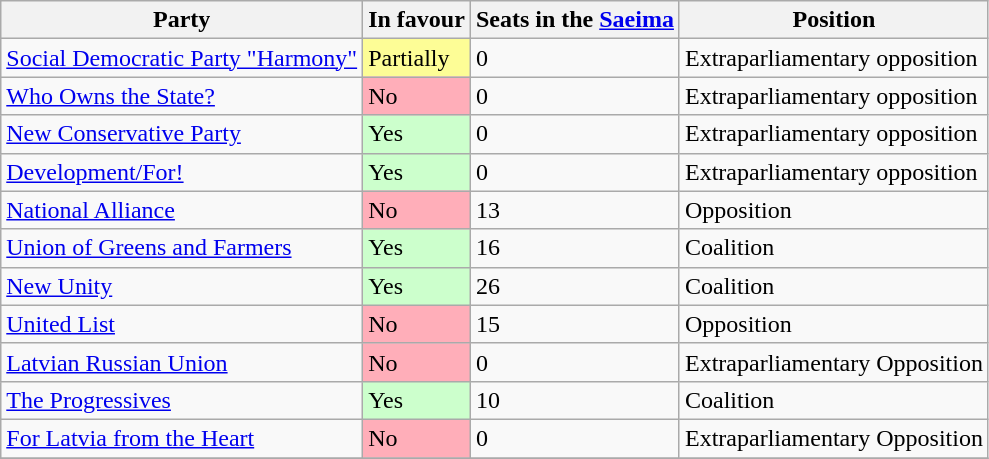<table class="wikitable">
<tr>
<th>Party</th>
<th>In favour</th>
<th>Seats in the <a href='#'>Saeima</a></th>
<th>Position</th>
</tr>
<tr>
<td align="left"> <a href='#'>Social Democratic Party "Harmony"</a></td>
<td style="background:#FDFD96;">Partially</td>
<td>0</td>
<td>Extraparliamentary opposition</td>
</tr>
<tr>
<td align="left">  <a href='#'>Who Owns the State?</a></td>
<td style="background:#FFAEB9;">No</td>
<td>0</td>
<td>Extraparliamentary opposition</td>
</tr>
<tr>
<td align="left">  <a href='#'>New Conservative Party</a></td>
<td style="background:#cfc;">Yes</td>
<td>0</td>
<td>Extraparliamentary opposition</td>
</tr>
<tr>
<td align="left"> <a href='#'>Development/For!</a></td>
<td style="background:#cfc;">Yes</td>
<td>0</td>
<td>Extraparliamentary opposition</td>
</tr>
<tr>
<td align="left">  <a href='#'>National Alliance</a></td>
<td style="background:#FFAEB9;">No</td>
<td>13</td>
<td>Opposition</td>
</tr>
<tr>
<td align="left">  <a href='#'>Union of Greens and Farmers</a></td>
<td style="background:#cfc;">Yes</td>
<td>16</td>
<td>Coalition</td>
</tr>
<tr>
<td align="left"> <a href='#'>New Unity</a></td>
<td style="background:#cfc;">Yes</td>
<td>26</td>
<td>Coalition</td>
</tr>
<tr>
<td align="left"> <a href='#'>United List</a></td>
<td style="background:#FFAEB9;">No</td>
<td>15</td>
<td>Opposition</td>
</tr>
<tr>
<td align="left"> <a href='#'>Latvian Russian Union</a></td>
<td style="background:#FFAEB9;">No</td>
<td>0</td>
<td>Extraparliamentary Opposition</td>
</tr>
<tr>
<td align="left"> <a href='#'>The Progressives</a></td>
<td style="background:#cfc;">Yes</td>
<td>10</td>
<td>Coalition</td>
</tr>
<tr>
<td align="left"> <a href='#'>For Latvia from the Heart</a></td>
<td style="background:#FFAEB9;">No</td>
<td>0</td>
<td>Extraparliamentary Opposition</td>
</tr>
<tr>
</tr>
</table>
